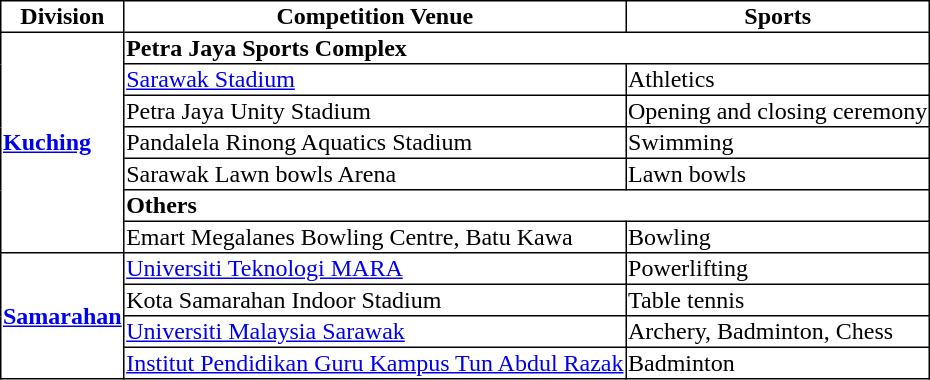<table border=1 style="border-collapse:collapse; text-align:left; font-size:100%; border:2px black;">
<tr style="text-align:center; color:black; font-weight:bold; background:white;">
<td>Division</td>
<td>Competition Venue</td>
<td>Sports</td>
</tr>
<tr>
<th rowspan=7><a href='#'>Kuching</a></th>
<th colspan=2>Petra Jaya Sports Complex</th>
</tr>
<tr>
<td><a href='#'>Sarawak Stadium</a></td>
<td>Athletics</td>
</tr>
<tr>
<td>Petra Jaya Unity Stadium</td>
<td>Opening and closing ceremony</td>
</tr>
<tr>
<td>Pandalela Rinong Aquatics Stadium</td>
<td>Swimming</td>
</tr>
<tr>
<td>Sarawak Lawn bowls Arena</td>
<td>Lawn bowls</td>
</tr>
<tr>
<th Colspan=2>Others</th>
</tr>
<tr>
<td>Emart Megalanes Bowling Centre, Batu Kawa</td>
<td>Bowling</td>
</tr>
<tr>
<th rowspan=4><a href='#'>Samarahan</a></th>
<td><a href='#'>Universiti Teknologi MARA</a></td>
<td>Powerlifting</td>
</tr>
<tr>
<td>Kota Samarahan Indoor Stadium</td>
<td>Table tennis</td>
</tr>
<tr>
<td><a href='#'>Universiti Malaysia Sarawak</a></td>
<td>Archery, Badminton, Chess</td>
</tr>
<tr>
<td><a href='#'>Institut Pendidikan Guru Kampus Tun Abdul Razak</a></td>
<td>Badminton</td>
</tr>
</table>
